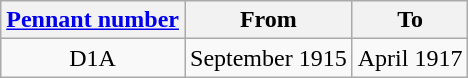<table class="wikitable" style="text-align:center">
<tr>
<th><a href='#'>Pennant number</a></th>
<th>From</th>
<th>To</th>
</tr>
<tr>
<td>D1A</td>
<td>September 1915</td>
<td>April 1917</td>
</tr>
</table>
